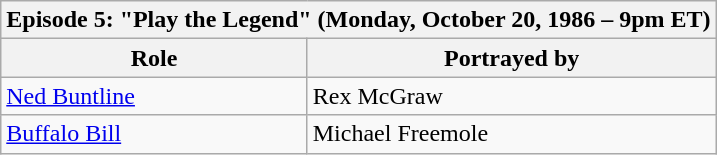<table class="wikitable">
<tr>
<th colspan="2">Episode 5: "Play the Legend" (Monday, October 20, 1986 – 9pm ET)</th>
</tr>
<tr>
<th>Role</th>
<th>Portrayed by</th>
</tr>
<tr>
<td><a href='#'>Ned Buntline</a></td>
<td>Rex McGraw</td>
</tr>
<tr>
<td><a href='#'>Buffalo Bill</a></td>
<td>Michael Freemole</td>
</tr>
</table>
